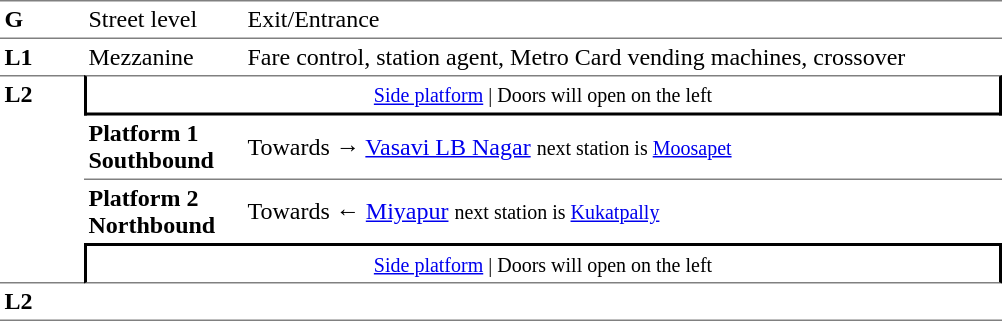<table table border=0 cellspacing=0 cellpadding=3>
<tr>
<td style="border-bottom:solid 1px gray;border-top:solid 1px gray;" width=50 valign=top><strong>G</strong></td>
<td style="border-top:solid 1px gray;border-bottom:solid 1px gray;" width=100 valign=top>Street level</td>
<td style="border-top:solid 1px gray;border-bottom:solid 1px gray;" width=500 valign=top>Exit/Entrance</td>
</tr>
<tr>
<td valign=top><strong>L1</strong></td>
<td valign=top>Mezzanine</td>
<td valign=top>Fare control, station agent, Metro Card vending machines, crossover<br></td>
</tr>
<tr>
<td style="border-top:solid 1px gray;border-bottom:solid 1px gray;" width=50 rowspan=4 valign=top><strong>L2</strong></td>
<td style="border-top:solid 1px gray;border-right:solid 2px black;border-left:solid 2px black;border-bottom:solid 2px black;text-align:center;" colspan=2><small><a href='#'>Side platform</a> | Doors will open on the left </small></td>
</tr>
<tr>
<td style="border-bottom:solid 1px gray;" width=100><span><strong>Platform 1</strong><br><strong>Southbound</strong></span></td>
<td style="border-bottom:solid 1px gray;" width=500>Towards → <a href='#'>Vasavi LB Nagar</a> <small> next station is <a href='#'>Moosapet</a> </small></td>
</tr>
<tr>
<td><span><strong>Platform 2</strong><br><strong>Northbound</strong></span></td>
<td>Towards ← <a href='#'>Miyapur</a> <small>next station is <a href='#'>Kukatpally</a></small></td>
</tr>
<tr>
<td style="border-top:solid 2px black;border-right:solid 2px black;border-left:solid 2px black;border-bottom:solid 1px gray;" colspan=2  align=center><small><a href='#'>Side platform</a> | Doors will open on the left </small></td>
</tr>
<tr>
<td style="border-bottom:solid 1px gray;" width=50 rowspan=2 valign=top><strong>L2</strong></td>
<td style="border-bottom:solid 1px gray;" width=100></td>
<td style="border-bottom:solid 1px gray;" width=500></td>
</tr>
<tr>
</tr>
</table>
